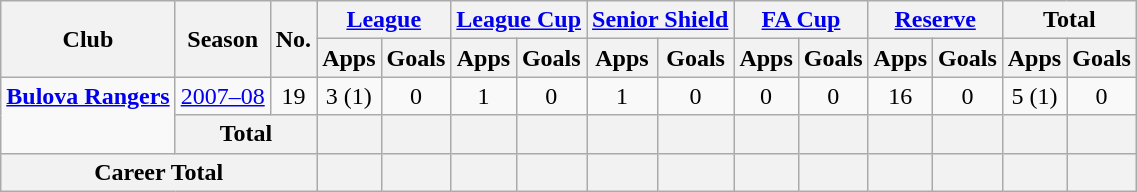<table class="wikitable" style="text-align: center;">
<tr>
<th rowspan="2">Club</th>
<th rowspan="2">Season</th>
<th rowspan="2">No.</th>
<th colspan="2"><a href='#'>League</a></th>
<th colspan="2"><a href='#'>League Cup</a></th>
<th colspan="2"><a href='#'>Senior Shield</a></th>
<th colspan="2"><a href='#'>FA Cup</a></th>
<th colspan="2"><a href='#'>Reserve</a></th>
<th colspan="2">Total</th>
</tr>
<tr>
<th>Apps</th>
<th>Goals</th>
<th>Apps</th>
<th>Goals</th>
<th>Apps</th>
<th>Goals</th>
<th>Apps</th>
<th>Goals</th>
<th>Apps</th>
<th>Goals</th>
<th>Apps</th>
<th>Goals</th>
</tr>
<tr>
<td rowspan="2" valign="top"><strong><a href='#'>Bulova Rangers</a></strong></td>
<td><a href='#'>2007–08</a></td>
<td>19</td>
<td>3 (1)</td>
<td>0</td>
<td>1</td>
<td>0</td>
<td>1</td>
<td>0</td>
<td>0</td>
<td>0</td>
<td>16</td>
<td>0</td>
<td>5 (1)</td>
<td>0</td>
</tr>
<tr>
<th colspan="2">Total</th>
<th></th>
<th></th>
<th></th>
<th></th>
<th></th>
<th></th>
<th></th>
<th></th>
<th></th>
<th></th>
<th></th>
<th></th>
</tr>
<tr>
<th colspan="3">Career Total</th>
<th></th>
<th></th>
<th></th>
<th></th>
<th></th>
<th></th>
<th></th>
<th></th>
<th></th>
<th></th>
<th></th>
<th></th>
</tr>
</table>
